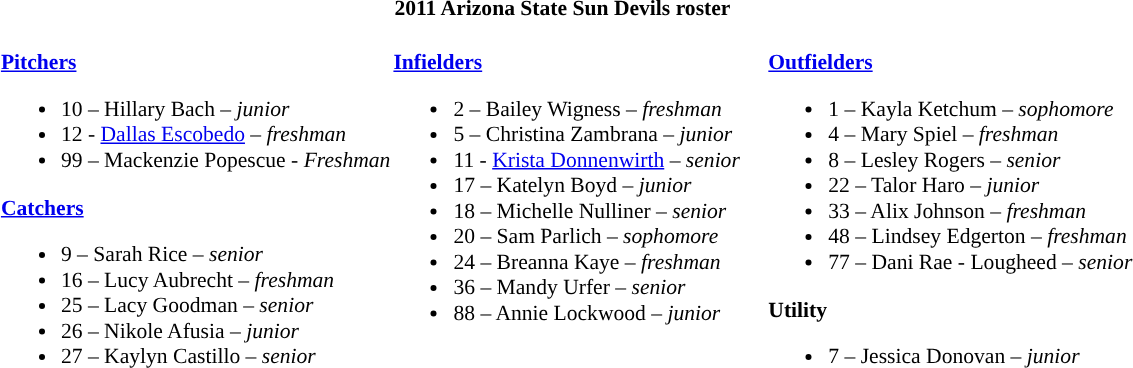<table class="toccolours" style="border-collapse:collapse; font-size:90%;">
<tr>
<th colspan=9>2011 Arizona State Sun Devils roster</th>
</tr>
<tr>
<td width="03"> </td>
<td valign="top"><br><strong><a href='#'>Pitchers</a></strong><ul><li>10 – Hillary Bach – <em>junior</em></li><li>12 - <a href='#'>Dallas Escobedo</a> – <em>freshman</em></li><li>99 – Mackenzie Popescue - <em> Freshman</em></li></ul><strong><a href='#'>Catchers</a></strong><ul><li>9 – Sarah Rice – <em>senior</em></li><li>16 – Lucy Aubrecht – <em>freshman</em></li><li>25 – Lacy Goodman – <em>senior</em></li><li>26 – Nikole Afusia – <em>junior</em></li><li>27 – Kaylyn Castillo – <em>senior</em></li></ul></td>
<td valign="top"><br><strong><a href='#'>Infielders</a></strong><ul><li>2 – Bailey Wigness – <em>freshman</em></li><li>5 – Christina Zambrana – <em>junior</em></li><li>11 - <a href='#'>Krista Donnenwirth</a> – <em>senior</em></li><li>17 – Katelyn Boyd – <em>junior</em></li><li>18 – Michelle Nulliner – <em>senior</em></li><li>20 – Sam Parlich – <em>sophomore</em></li><li>24 – Breanna Kaye – <em>freshman</em></li><li>36 – Mandy Urfer – <em>senior</em></li><li>88 – Annie Lockwood – <em>junior</em></li></ul></td>
<td width="15"> </td>
<td valign="top"><br><strong><a href='#'>Outfielders</a></strong><ul><li>1 – Kayla Ketchum – <em>sophomore</em></li><li>4 – Mary Spiel – <em>freshman</em></li><li>8 – Lesley Rogers – <em>senior</em></li><li>22 – Talor Haro – <em>junior</em></li><li>33 – Alix Johnson – <em>freshman</em></li><li>48 – Lindsey Edgerton – <em>freshman</em></li><li>77 – Dani Rae - Lougheed – <em>senior</em></li></ul><strong>Utility</strong><ul><li>7 – Jessica Donovan – <em>junior</em></li></ul></td>
</tr>
</table>
